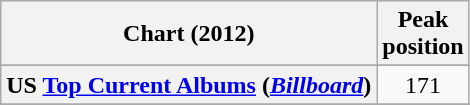<table class="wikitable plainrowheaders sortable">
<tr>
<th scope="col">Chart (2012)</th>
<th scope="col">Peak<br>position</th>
</tr>
<tr>
</tr>
<tr>
<th scope="row">US <a href='#'>Top Current Albums</a> (<em><a href='#'>Billboard</a></em>)</th>
<td align=center>171</td>
</tr>
<tr>
</tr>
<tr>
</tr>
<tr>
</tr>
</table>
